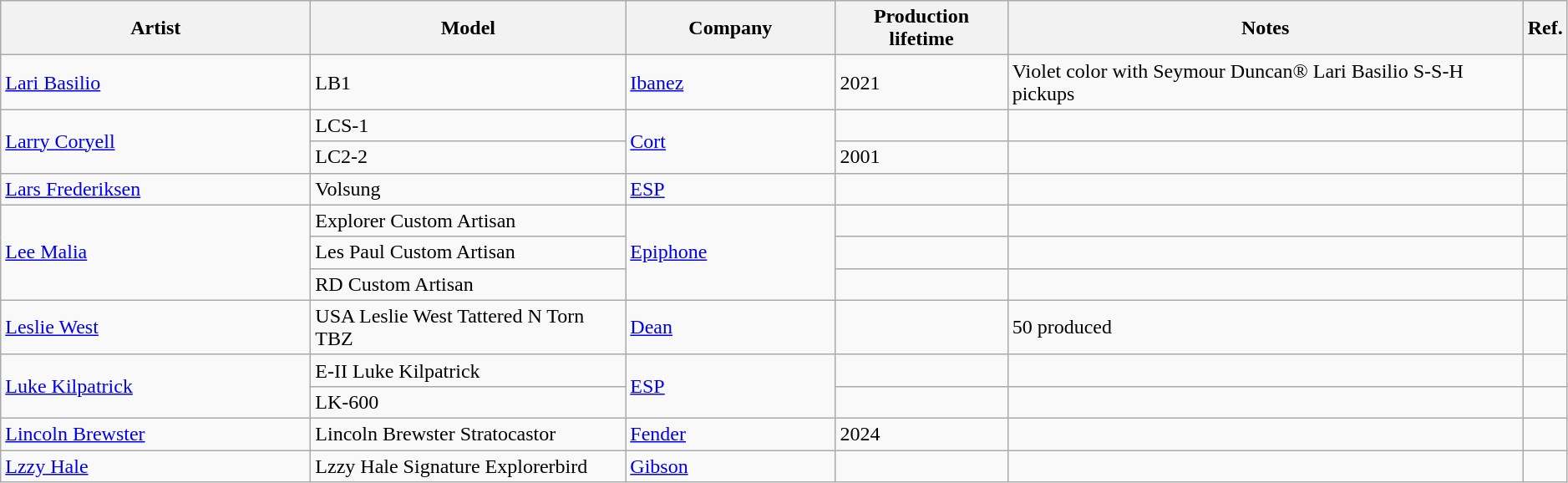<table class="wikitable sortable plainrowheaders" style="width:99%;">
<tr>
<th scope="col" style="width:15em;">Artist</th>
<th scope="col">Model</th>
<th scope="col" style="width:10em;">Company</th>
<th scope="col">Production lifetime</th>
<th scope="col" class="unsortable">Notes</th>
<th scope="col">Ref.</th>
</tr>
<tr>
<td><a href='#'>Lari Basilio</a></td>
<td>LB1</td>
<td><a href='#'>Ibanez</a></td>
<td>2021</td>
<td>Violet color with Seymour Duncan® Lari Basilio S-S-H pickups</td>
<td></td>
</tr>
<tr>
<td rowspan=2><a href='#'>Larry Coryell</a></td>
<td>LCS-1</td>
<td rowspan=2><a href='#'>Cort</a></td>
<td></td>
<td></td>
<td></td>
</tr>
<tr>
<td>LC2-2</td>
<td>2001</td>
<td></td>
<td></td>
</tr>
<tr>
<td><a href='#'>Lars Frederiksen</a></td>
<td>Volsung</td>
<td><a href='#'>ESP</a></td>
<td></td>
<td></td>
<td></td>
</tr>
<tr>
<td rowspan="3"><a href='#'>Lee Malia</a></td>
<td>Explorer Custom Artisan</td>
<td rowspan="3"><a href='#'>Epiphone</a></td>
<td></td>
<td></td>
<td></td>
</tr>
<tr>
<td>Les Paul Custom Artisan</td>
<td></td>
<td></td>
<td></td>
</tr>
<tr>
<td>RD Custom Artisan</td>
<td></td>
<td></td>
<td></td>
</tr>
<tr>
<td><a href='#'>Leslie West</a></td>
<td>USA Leslie West Tattered N Torn TBZ</td>
<td><a href='#'>Dean</a></td>
<td></td>
<td>50 produced</td>
<td></td>
</tr>
<tr>
<td rowspan=2><a href='#'>Luke Kilpatrick</a></td>
<td>E-II Luke Kilpatrick</td>
<td rowspan=2><a href='#'>ESP</a></td>
<td></td>
<td></td>
<td></td>
</tr>
<tr>
<td>LK-600</td>
<td></td>
<td></td>
<td></td>
</tr>
<tr>
<td><a href='#'>Lincoln Brewster</a></td>
<td>Lincoln Brewster Stratocastor</td>
<td><a href='#'>Fender</a></td>
<td>2024</td>
<td></td>
<td></td>
</tr>
<tr>
<td><a href='#'>Lzzy Hale</a></td>
<td>Lzzy Hale Signature Explorerbird</td>
<td><a href='#'>Gibson</a></td>
<td></td>
<td></td>
<td></td>
</tr>
</table>
